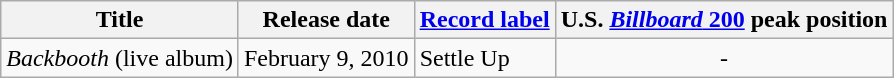<table class="wikitable">
<tr>
<th>Title</th>
<th>Release date</th>
<th><a href='#'>Record label</a></th>
<th>U.S. <a href='#'><em>Billboard</em> 200</a> peak position</th>
</tr>
<tr>
<td><em>Backbooth</em> (live album)</td>
<td>February 9, 2010</td>
<td>Settle Up</td>
<td style="text-align:center;">-</td>
</tr>
</table>
